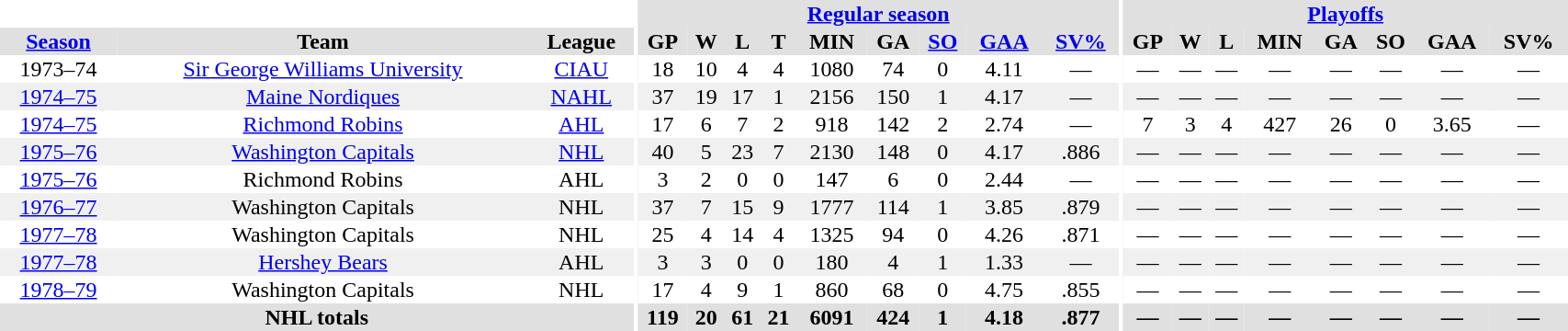<table border="0" cellpadding="1" cellspacing="0" style="width:90%; text-align:center;">
<tr bgcolor="#e0e0e0">
<th colspan="3" bgcolor="#ffffff"></th>
<th rowspan="99" bgcolor="#ffffff"></th>
<th colspan="9" bgcolor="#e0e0e0"><a href='#'>Regular season</a></th>
<th rowspan="99" bgcolor="#ffffff"></th>
<th colspan="8" bgcolor="#e0e0e0"><a href='#'>Playoffs</a></th>
</tr>
<tr bgcolor="#e0e0e0">
<th><a href='#'>Season</a></th>
<th>Team</th>
<th>League</th>
<th>GP</th>
<th>W</th>
<th>L</th>
<th>T</th>
<th>MIN</th>
<th>GA</th>
<th><a href='#'>SO</a></th>
<th><a href='#'>GAA</a></th>
<th><a href='#'>SV%</a></th>
<th>GP</th>
<th>W</th>
<th>L</th>
<th>MIN</th>
<th>GA</th>
<th>SO</th>
<th>GAA</th>
<th>SV%</th>
</tr>
<tr>
<td>1973–74</td>
<td><a href='#'>Sir George Williams University</a></td>
<td><a href='#'>CIAU</a></td>
<td>18</td>
<td>10</td>
<td>4</td>
<td>4</td>
<td>1080</td>
<td>74</td>
<td>0</td>
<td>4.11</td>
<td>—</td>
<td>—</td>
<td>—</td>
<td>—</td>
<td>—</td>
<td>—</td>
<td>—</td>
<td>—</td>
<td>—</td>
</tr>
<tr bgcolor="#f0f0f0">
<td><a href='#'>1974–75</a></td>
<td><a href='#'>Maine Nordiques</a></td>
<td><a href='#'>NAHL</a></td>
<td>37</td>
<td>19</td>
<td>17</td>
<td>1</td>
<td>2156</td>
<td>150</td>
<td>1</td>
<td>4.17</td>
<td>—</td>
<td>—</td>
<td>—</td>
<td>—</td>
<td>—</td>
<td>—</td>
<td>—</td>
<td>—</td>
<td>—</td>
</tr>
<tr>
<td><a href='#'>1974–75</a></td>
<td><a href='#'>Richmond Robins</a></td>
<td><a href='#'>AHL</a></td>
<td>17</td>
<td>6</td>
<td>7</td>
<td>2</td>
<td>918</td>
<td>142</td>
<td>2</td>
<td>2.74</td>
<td>—</td>
<td>7</td>
<td>3</td>
<td>4</td>
<td>427</td>
<td>26</td>
<td>0</td>
<td>3.65</td>
<td>—</td>
</tr>
<tr bgcolor="#f0f0f0">
<td><a href='#'>1975–76</a></td>
<td><a href='#'>Washington Capitals</a></td>
<td><a href='#'>NHL</a></td>
<td>40</td>
<td>5</td>
<td>23</td>
<td>7</td>
<td>2130</td>
<td>148</td>
<td>0</td>
<td>4.17</td>
<td>.886</td>
<td>—</td>
<td>—</td>
<td>—</td>
<td>—</td>
<td>—</td>
<td>—</td>
<td>—</td>
<td>—</td>
</tr>
<tr>
<td><a href='#'>1975–76</a></td>
<td>Richmond Robins</td>
<td>AHL</td>
<td>3</td>
<td>2</td>
<td>0</td>
<td>0</td>
<td>147</td>
<td>6</td>
<td>0</td>
<td>2.44</td>
<td>—</td>
<td>—</td>
<td>—</td>
<td>—</td>
<td>—</td>
<td>—</td>
<td>—</td>
<td>—</td>
<td>—</td>
</tr>
<tr bgcolor="#f0f0f0">
<td><a href='#'>1976–77</a></td>
<td>Washington Capitals</td>
<td>NHL</td>
<td>37</td>
<td>7</td>
<td>15</td>
<td>9</td>
<td>1777</td>
<td>114</td>
<td>1</td>
<td>3.85</td>
<td>.879</td>
<td>—</td>
<td>—</td>
<td>—</td>
<td>—</td>
<td>—</td>
<td>—</td>
<td>—</td>
<td>—</td>
</tr>
<tr>
<td><a href='#'>1977–78</a></td>
<td>Washington Capitals</td>
<td>NHL</td>
<td>25</td>
<td>4</td>
<td>14</td>
<td>4</td>
<td>1325</td>
<td>94</td>
<td>0</td>
<td>4.26</td>
<td>.871</td>
<td>—</td>
<td>—</td>
<td>—</td>
<td>—</td>
<td>—</td>
<td>—</td>
<td>—</td>
<td>—</td>
</tr>
<tr bgcolor="#f0f0f0">
<td><a href='#'>1977–78</a></td>
<td><a href='#'>Hershey Bears</a></td>
<td>AHL</td>
<td>3</td>
<td>3</td>
<td>0</td>
<td>0</td>
<td>180</td>
<td>4</td>
<td>1</td>
<td>1.33</td>
<td>—</td>
<td>—</td>
<td>—</td>
<td>—</td>
<td>—</td>
<td>—</td>
<td>—</td>
<td>—</td>
<td>—</td>
</tr>
<tr>
<td><a href='#'>1978–79</a></td>
<td>Washington Capitals</td>
<td>NHL</td>
<td>17</td>
<td>4</td>
<td>9</td>
<td>1</td>
<td>860</td>
<td>68</td>
<td>0</td>
<td>4.75</td>
<td>.855</td>
<td>—</td>
<td>—</td>
<td>—</td>
<td>—</td>
<td>—</td>
<td>—</td>
<td>—</td>
<td>—</td>
</tr>
<tr bgcolor="#e0e0e0">
<th colspan=3>NHL totals</th>
<th>119</th>
<th>20</th>
<th>61</th>
<th>21</th>
<th>6091</th>
<th>424</th>
<th>1</th>
<th>4.18</th>
<th>.877</th>
<th>—</th>
<th>—</th>
<th>—</th>
<th>—</th>
<th>—</th>
<th>—</th>
<th>—</th>
<th>—</th>
</tr>
</table>
